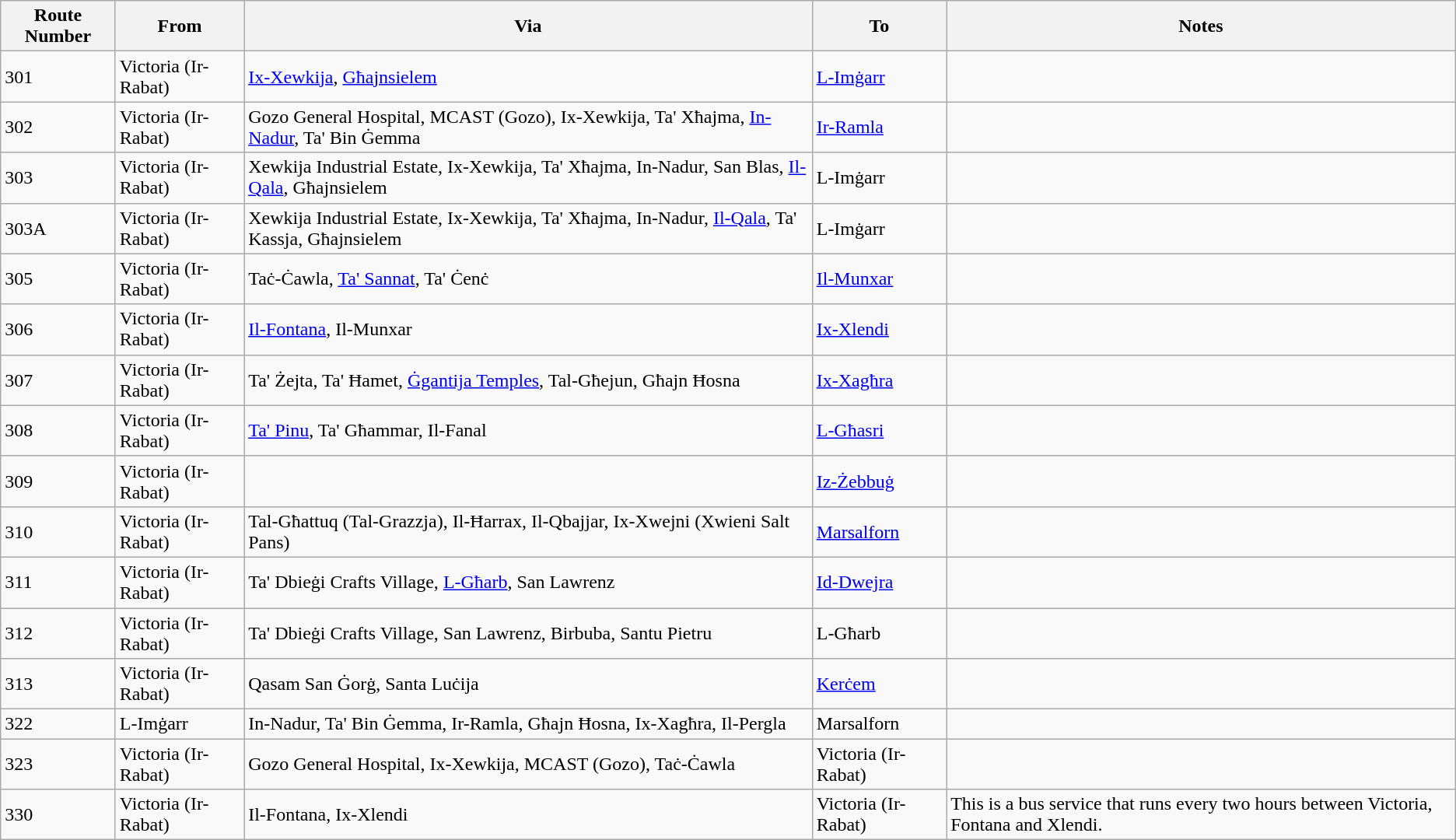<table class="wikitable sortable">
<tr>
<th>Route Number</th>
<th>From</th>
<th>Via</th>
<th>To</th>
<th>Notes</th>
</tr>
<tr>
<td>301</td>
<td>Victoria (Ir-Rabat)</td>
<td><a href='#'>Ix-Xewkija</a>, <a href='#'>Għajnsielem</a></td>
<td><a href='#'>L-Imġarr</a></td>
<td></td>
</tr>
<tr>
<td>302</td>
<td>Victoria (Ir-Rabat)</td>
<td>Gozo General Hospital, MCAST (Gozo), Ix-Xewkija, Ta' Xħajma, <a href='#'>In-Nadur</a>, Ta' Bin Ġemma</td>
<td><a href='#'>Ir-Ramla</a></td>
<td></td>
</tr>
<tr>
<td>303</td>
<td>Victoria (Ir-Rabat)</td>
<td>Xewkija Industrial Estate, Ix-Xewkija, Ta' Xħajma, In-Nadur, San Blas, <a href='#'>Il-Qala</a>, Għajnsielem</td>
<td>L-Imġarr</td>
<td></td>
</tr>
<tr>
<td>303A</td>
<td>Victoria (Ir-Rabat)</td>
<td>Xewkija Industrial Estate, Ix-Xewkija, Ta' Xħajma, In-Nadur, <a href='#'>Il-Qala</a>, Ta' Kassja, Għajnsielem</td>
<td>L-Imġarr</td>
<td></td>
</tr>
<tr>
<td>305</td>
<td>Victoria (Ir-Rabat)</td>
<td>Taċ-Ċawla, <a href='#'>Ta' Sannat</a>, Ta' Ċenċ</td>
<td><a href='#'>Il-Munxar</a></td>
<td></td>
</tr>
<tr>
<td>306</td>
<td>Victoria (Ir-Rabat)</td>
<td><a href='#'>Il-Fontana</a>, Il-Munxar</td>
<td><a href='#'>Ix-Xlendi</a></td>
<td></td>
</tr>
<tr>
<td>307</td>
<td>Victoria (Ir-Rabat)</td>
<td>Ta' Żejta, Ta' Ħamet, <a href='#'>Ġgantija Temples</a>, Tal-Għejun, Għajn Ħosna</td>
<td><a href='#'>Ix-Xagħra</a></td>
<td></td>
</tr>
<tr>
<td>308</td>
<td>Victoria (Ir-Rabat)</td>
<td><a href='#'>Ta' Pinu</a>, Ta' Għammar, Il-Fanal</td>
<td><a href='#'>L-Għasri</a></td>
<td></td>
</tr>
<tr>
<td>309</td>
<td>Victoria (Ir-Rabat)</td>
<td></td>
<td><a href='#'>Iz-Żebbuġ</a></td>
<td></td>
</tr>
<tr>
<td>310</td>
<td>Victoria (Ir-Rabat)</td>
<td>Tal-Għattuq (Tal-Grazzja), Il-Ħarrax, Il-Qbajjar, Ix-Xwejni (Xwieni Salt Pans)</td>
<td><a href='#'>Marsalforn</a></td>
<td></td>
</tr>
<tr>
<td>311</td>
<td>Victoria (Ir-Rabat)</td>
<td>Ta' Dbieġi Crafts Village, <a href='#'>L-Għarb</a>, San Lawrenz</td>
<td><a href='#'>Id-Dwejra</a></td>
<td></td>
</tr>
<tr>
<td>312</td>
<td>Victoria (Ir-Rabat)</td>
<td>Ta' Dbieġi Crafts Village, San Lawrenz, Birbuba, Santu Pietru</td>
<td>L-Għarb</td>
<td></td>
</tr>
<tr>
<td>313</td>
<td>Victoria (Ir-Rabat)</td>
<td>Qasam San Ġorġ, Santa Luċija</td>
<td><a href='#'>Kerċem</a></td>
<td></td>
</tr>
<tr>
<td>322</td>
<td>L-Imġarr</td>
<td>In-Nadur, Ta' Bin Ġemma, Ir-Ramla, Għajn Ħosna, Ix-Xagħra, Il-Pergla</td>
<td>Marsalforn</td>
<td></td>
</tr>
<tr>
<td>323</td>
<td>Victoria (Ir-Rabat)</td>
<td>Gozo General Hospital, Ix-Xewkija, MCAST (Gozo), Taċ-Ċawla</td>
<td>Victoria (Ir-Rabat)</td>
</tr>
<tr>
<td>330</td>
<td>Victoria (Ir-Rabat)</td>
<td>Il-Fontana, Ix-Xlendi</td>
<td>Victoria (Ir-Rabat)</td>
<td>This is a bus service that runs every two hours between Victoria, Fontana and Xlendi.</td>
</tr>
</table>
